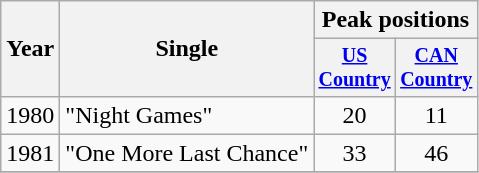<table class="wikitable" style="text-align:center;">
<tr>
<th rowspan="2">Year</th>
<th rowspan="2">Single</th>
<th colspan="3">Peak positions</th>
</tr>
<tr style="font-size:smaller;">
<th width="45"><a href='#'>US Country</a></th>
<th width="45"><a href='#'>CAN Country</a></th>
</tr>
<tr>
<td>1980</td>
<td align="left">"Night Games"</td>
<td>20</td>
<td>11</td>
</tr>
<tr>
<td>1981</td>
<td align="left">"One More Last Chance"</td>
<td>33</td>
<td>46</td>
</tr>
<tr>
</tr>
</table>
